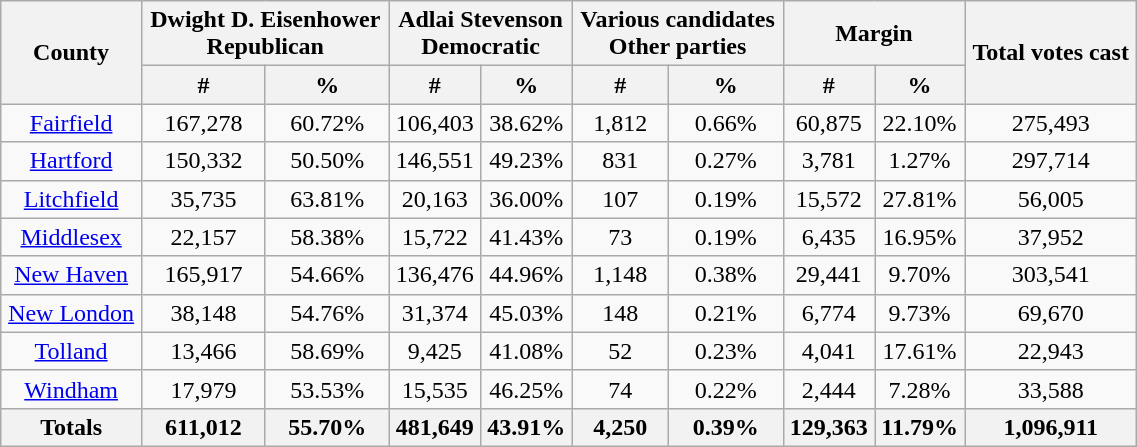<table width="60%"  class="wikitable sortable" style="text-align:center">
<tr>
<th style="text-align:center;" rowspan="2">County</th>
<th style="text-align:center;" colspan="2">Dwight D. Eisenhower<br>Republican</th>
<th style="text-align:center;" colspan="2">Adlai Stevenson<br>Democratic</th>
<th style="text-align:center;" colspan="2">Various candidates<br>Other parties</th>
<th style="text-align:center;" colspan="2">Margin</th>
<th style="text-align:center;" rowspan="2">Total votes cast</th>
</tr>
<tr>
<th style="text-align:center;" data-sort-type="number">#</th>
<th style="text-align:center;" data-sort-type="number">%</th>
<th style="text-align:center;" data-sort-type="number">#</th>
<th style="text-align:center;" data-sort-type="number">%</th>
<th style="text-align:center;" data-sort-type="number">#</th>
<th style="text-align:center;" data-sort-type="number">%</th>
<th style="text-align:center;" data-sort-type="number">#</th>
<th style="text-align:center;" data-sort-type="number">%</th>
</tr>
<tr style="text-align:center;">
<td><a href='#'>Fairfield</a></td>
<td>167,278</td>
<td>60.72%</td>
<td>106,403</td>
<td>38.62%</td>
<td>1,812</td>
<td>0.66%</td>
<td>60,875</td>
<td>22.10%</td>
<td>275,493</td>
</tr>
<tr style="text-align:center;">
<td><a href='#'>Hartford</a></td>
<td>150,332</td>
<td>50.50%</td>
<td>146,551</td>
<td>49.23%</td>
<td>831</td>
<td>0.27%</td>
<td>3,781</td>
<td>1.27%</td>
<td>297,714</td>
</tr>
<tr style="text-align:center;">
<td><a href='#'>Litchfield</a></td>
<td>35,735</td>
<td>63.81%</td>
<td>20,163</td>
<td>36.00%</td>
<td>107</td>
<td>0.19%</td>
<td>15,572</td>
<td>27.81%</td>
<td>56,005</td>
</tr>
<tr style="text-align:center;">
<td><a href='#'>Middlesex</a></td>
<td>22,157</td>
<td>58.38%</td>
<td>15,722</td>
<td>41.43%</td>
<td>73</td>
<td>0.19%</td>
<td>6,435</td>
<td>16.95%</td>
<td>37,952</td>
</tr>
<tr style="text-align:center;">
<td><a href='#'>New Haven</a></td>
<td>165,917</td>
<td>54.66%</td>
<td>136,476</td>
<td>44.96%</td>
<td>1,148</td>
<td>0.38%</td>
<td>29,441</td>
<td>9.70%</td>
<td>303,541</td>
</tr>
<tr style="text-align:center;">
<td><a href='#'>New London</a></td>
<td>38,148</td>
<td>54.76%</td>
<td>31,374</td>
<td>45.03%</td>
<td>148</td>
<td>0.21%</td>
<td>6,774</td>
<td>9.73%</td>
<td>69,670</td>
</tr>
<tr style="text-align:center;">
<td><a href='#'>Tolland</a></td>
<td>13,466</td>
<td>58.69%</td>
<td>9,425</td>
<td>41.08%</td>
<td>52</td>
<td>0.23%</td>
<td>4,041</td>
<td>17.61%</td>
<td>22,943</td>
</tr>
<tr style="text-align:center;">
<td><a href='#'>Windham</a></td>
<td>17,979</td>
<td>53.53%</td>
<td>15,535</td>
<td>46.25%</td>
<td>74</td>
<td>0.22%</td>
<td>2,444</td>
<td>7.28%</td>
<td>33,588</td>
</tr>
<tr>
<th>Totals</th>
<th>611,012</th>
<th>55.70%</th>
<th>481,649</th>
<th>43.91%</th>
<th>4,250</th>
<th>0.39%</th>
<th>129,363</th>
<th>11.79%</th>
<th>1,096,911</th>
</tr>
</table>
